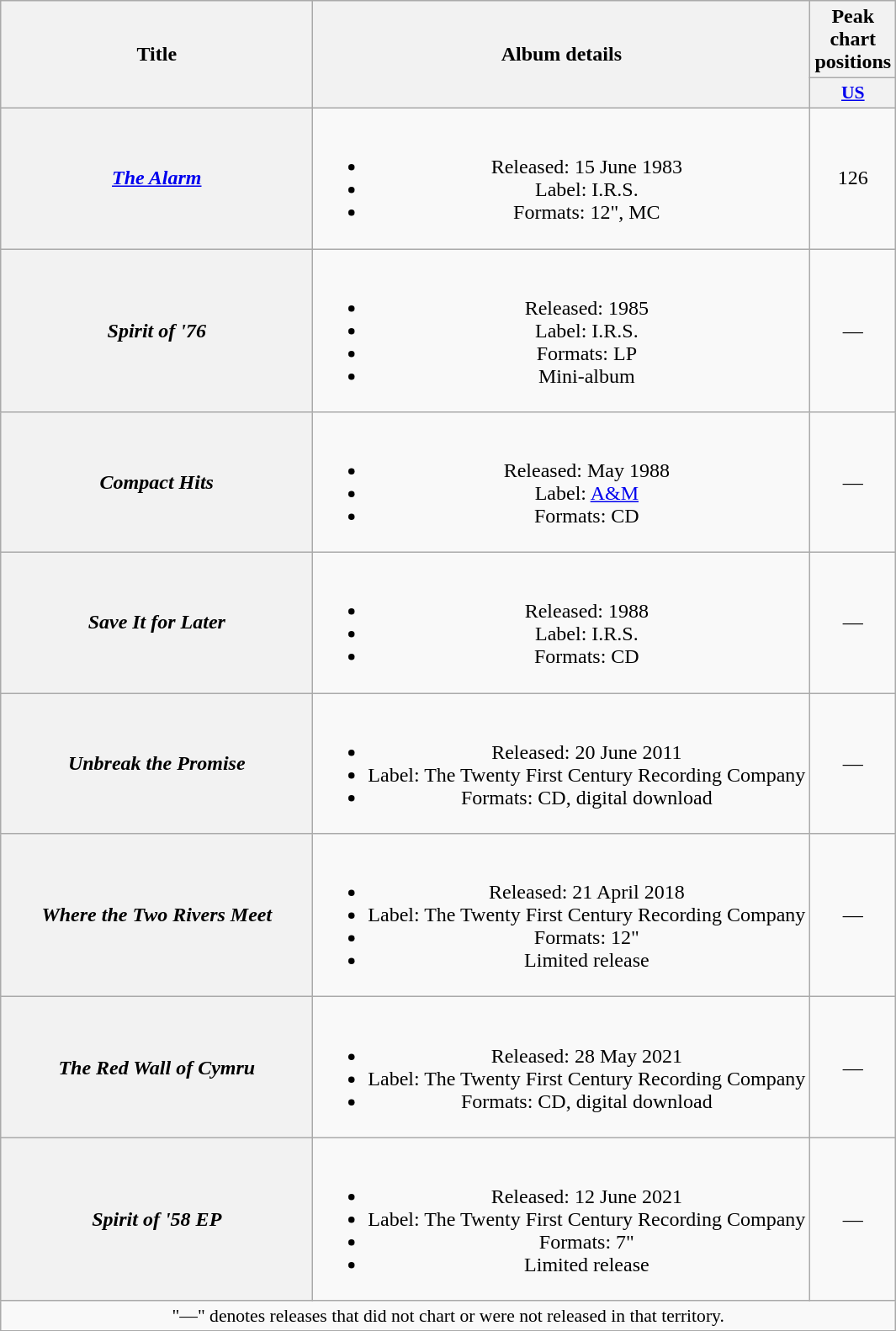<table class="wikitable plainrowheaders" style="text-align:center;">
<tr>
<th rowspan="2" scope="col" style="width:15em;">Title</th>
<th rowspan="2" scope="col">Album details</th>
<th>Peak chart positions</th>
</tr>
<tr>
<th scope="col" style="width:2em;font-size:90%;"><a href='#'>US</a><br></th>
</tr>
<tr>
<th scope="row"><em><a href='#'>The Alarm</a></em></th>
<td><br><ul><li>Released: 15 June 1983</li><li>Label: I.R.S.</li><li>Formats: 12", MC</li></ul></td>
<td>126</td>
</tr>
<tr>
<th scope="row"><em>Spirit of '76</em></th>
<td><br><ul><li>Released: 1985</li><li>Label: I.R.S.</li><li>Formats: LP</li><li>Mini-album</li></ul></td>
<td>—</td>
</tr>
<tr>
<th scope="row"><em>Compact Hits</em></th>
<td><br><ul><li>Released: May 1988</li><li>Label: <a href='#'>A&M</a></li><li>Formats: CD</li></ul></td>
<td>—</td>
</tr>
<tr>
<th scope="row"><em>Save It for Later</em></th>
<td><br><ul><li>Released: 1988</li><li>Label: I.R.S.</li><li>Formats: CD</li></ul></td>
<td>—</td>
</tr>
<tr>
<th scope="row"><em>Unbreak the Promise</em></th>
<td><br><ul><li>Released: 20 June 2011</li><li>Label: The Twenty First Century Recording Company</li><li>Formats: CD, digital download</li></ul></td>
<td>—</td>
</tr>
<tr>
<th scope="row"><em>Where the Two Rivers Meet</em></th>
<td><br><ul><li>Released: 21 April 2018</li><li>Label: The Twenty First Century Recording Company</li><li>Formats: 12"</li><li>Limited release</li></ul></td>
<td>—</td>
</tr>
<tr>
<th scope="row"><em>The Red Wall of Cymru</em></th>
<td><br><ul><li>Released: 28 May 2021</li><li>Label: The Twenty First Century Recording Company</li><li>Formats: CD, digital download</li></ul></td>
<td>—</td>
</tr>
<tr>
<th scope="row"><em>Spirit of '58 EP</em></th>
<td><br><ul><li>Released: 12 June 2021</li><li>Label: The Twenty First Century Recording Company</li><li>Formats: 7"</li><li>Limited release</li></ul></td>
<td>—</td>
</tr>
<tr>
<td colspan="3" style="font-size:90%">"—" denotes releases that did not chart or were not released in that territory.</td>
</tr>
</table>
